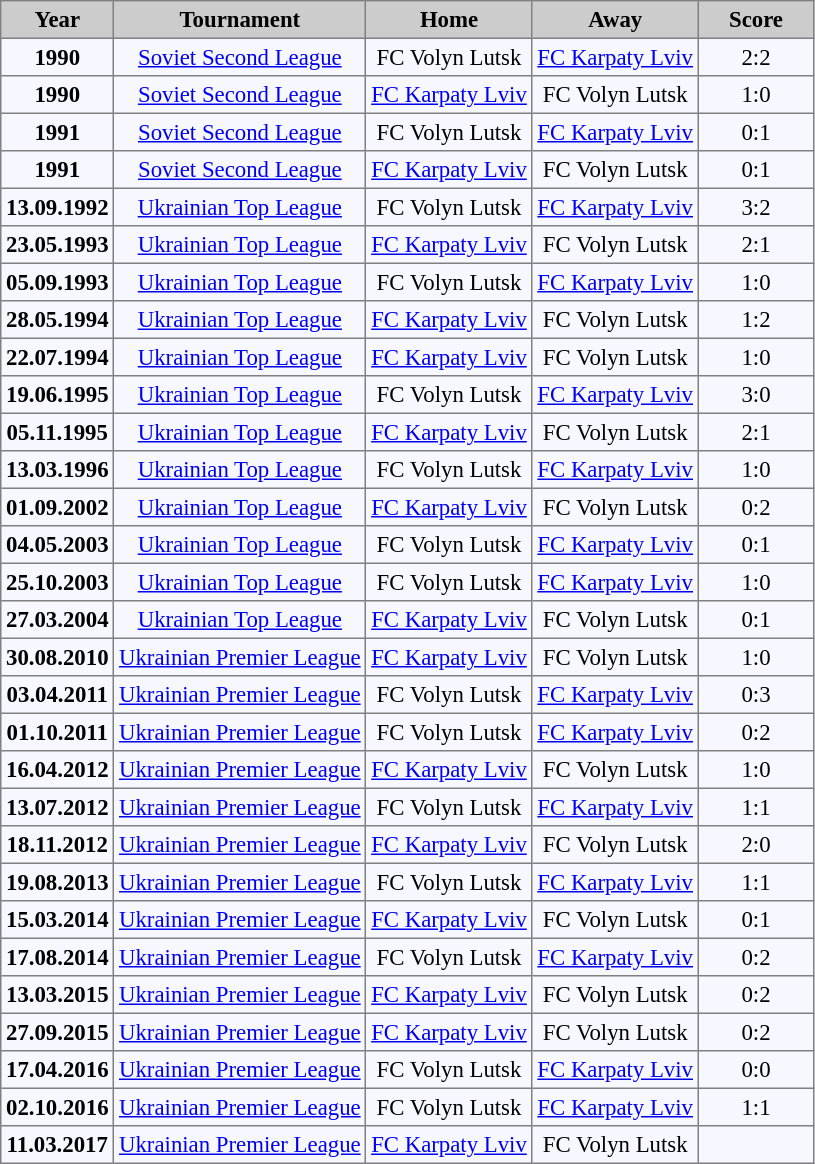<table bgcolor="#f7f8ff" cellpadding="3" cellspacing="0" border="1" style="font-size: 95%; border: gray solid 1px; border-collapse: collapse;">
<tr align=center bgcolor="#CCCCCC">
<td><strong>Year</strong></td>
<td><strong>Tournament</strong></td>
<td><strong>Home</strong></td>
<td><strong>Away</strong></td>
<td width="70"><strong>Score</strong></td>
</tr>
<tr align=center>
<td><strong>1990</strong></td>
<td><a href='#'>Soviet Second League</a></td>
<td>FC Volyn Lutsk</td>
<td><a href='#'>FC Karpaty Lviv</a></td>
<td>2:2</td>
</tr>
<tr align=center>
<td><strong>1990</strong></td>
<td><a href='#'>Soviet Second League</a></td>
<td><a href='#'>FC Karpaty Lviv</a></td>
<td>FC Volyn Lutsk</td>
<td>1:0</td>
</tr>
<tr align=center>
<td><strong>1991</strong></td>
<td><a href='#'>Soviet Second League</a></td>
<td>FC Volyn Lutsk</td>
<td><a href='#'>FC Karpaty Lviv</a></td>
<td>0:1</td>
</tr>
<tr align=center>
<td><strong>1991</strong></td>
<td><a href='#'>Soviet Second League</a></td>
<td><a href='#'>FC Karpaty Lviv</a></td>
<td>FC Volyn Lutsk</td>
<td>0:1</td>
</tr>
<tr align=center>
<td><strong>13.09.1992</strong></td>
<td><a href='#'>Ukrainian Top League</a></td>
<td>FC Volyn Lutsk</td>
<td><a href='#'>FC Karpaty Lviv</a></td>
<td>3:2</td>
</tr>
<tr align=center>
<td><strong>23.05.1993</strong></td>
<td><a href='#'>Ukrainian Top League</a></td>
<td><a href='#'>FC Karpaty Lviv</a></td>
<td>FC Volyn Lutsk</td>
<td>2:1</td>
</tr>
<tr align=center>
<td><strong>05.09.1993</strong></td>
<td><a href='#'>Ukrainian Top League</a></td>
<td>FC Volyn Lutsk</td>
<td><a href='#'>FC Karpaty Lviv</a></td>
<td>1:0</td>
</tr>
<tr align=center>
<td><strong>28.05.1994</strong></td>
<td><a href='#'>Ukrainian Top League</a></td>
<td><a href='#'>FC Karpaty Lviv</a></td>
<td>FC Volyn Lutsk</td>
<td>1:2</td>
</tr>
<tr align=center>
<td><strong>22.07.1994</strong></td>
<td><a href='#'>Ukrainian Top League</a></td>
<td><a href='#'>FC Karpaty Lviv</a></td>
<td>FC Volyn Lutsk</td>
<td>1:0</td>
</tr>
<tr align=center>
<td><strong>19.06.1995</strong></td>
<td><a href='#'>Ukrainian Top League</a></td>
<td>FC Volyn Lutsk</td>
<td><a href='#'>FC Karpaty Lviv</a></td>
<td>3:0</td>
</tr>
<tr align=center>
<td><strong>05.11.1995</strong></td>
<td><a href='#'>Ukrainian Top League</a></td>
<td><a href='#'>FC Karpaty Lviv</a></td>
<td>FC Volyn Lutsk</td>
<td>2:1</td>
</tr>
<tr align=center>
<td><strong>13.03.1996</strong></td>
<td><a href='#'>Ukrainian Top League</a></td>
<td>FC Volyn Lutsk</td>
<td><a href='#'>FC Karpaty Lviv</a></td>
<td>1:0</td>
</tr>
<tr align=center>
<td><strong>01.09.2002</strong></td>
<td><a href='#'>Ukrainian Top League</a></td>
<td><a href='#'>FC Karpaty Lviv</a></td>
<td>FC Volyn Lutsk</td>
<td>0:2</td>
</tr>
<tr align=center>
<td><strong>04.05.2003</strong></td>
<td><a href='#'>Ukrainian Top League</a></td>
<td>FC Volyn Lutsk</td>
<td><a href='#'>FC Karpaty Lviv</a></td>
<td>0:1</td>
</tr>
<tr align=center>
<td><strong>25.10.2003</strong></td>
<td><a href='#'>Ukrainian Top League</a></td>
<td>FC Volyn Lutsk</td>
<td><a href='#'>FC Karpaty Lviv</a></td>
<td>1:0</td>
</tr>
<tr align=center>
<td><strong>27.03.2004</strong></td>
<td><a href='#'>Ukrainian Top League</a></td>
<td><a href='#'>FC Karpaty Lviv</a></td>
<td>FC Volyn Lutsk</td>
<td>0:1</td>
</tr>
<tr align=center>
<td><strong>30.08.2010</strong></td>
<td><a href='#'>Ukrainian Premier League</a></td>
<td><a href='#'>FC Karpaty Lviv</a></td>
<td>FC Volyn Lutsk</td>
<td>1:0</td>
</tr>
<tr align=center>
<td><strong>03.04.2011</strong></td>
<td><a href='#'>Ukrainian Premier League</a></td>
<td>FC Volyn Lutsk</td>
<td><a href='#'>FC Karpaty Lviv</a></td>
<td>0:3</td>
</tr>
<tr align=center>
<td><strong>01.10.2011</strong></td>
<td><a href='#'>Ukrainian Premier League</a></td>
<td>FC Volyn Lutsk</td>
<td><a href='#'>FC Karpaty Lviv</a></td>
<td>0:2</td>
</tr>
<tr align=center>
<td><strong>16.04.2012</strong></td>
<td><a href='#'>Ukrainian Premier League</a></td>
<td><a href='#'>FC Karpaty Lviv</a></td>
<td>FC Volyn Lutsk</td>
<td>1:0</td>
</tr>
<tr align=center>
<td><strong>13.07.2012</strong></td>
<td><a href='#'>Ukrainian Premier League</a></td>
<td>FC Volyn Lutsk</td>
<td><a href='#'>FC Karpaty Lviv</a></td>
<td>1:1</td>
</tr>
<tr align=center>
<td><strong>18.11.2012</strong></td>
<td><a href='#'>Ukrainian Premier League</a></td>
<td><a href='#'>FC Karpaty Lviv</a></td>
<td>FC Volyn Lutsk</td>
<td>2:0</td>
</tr>
<tr align=center>
<td><strong>19.08.2013</strong></td>
<td><a href='#'>Ukrainian Premier League</a></td>
<td>FC Volyn Lutsk</td>
<td><a href='#'>FC Karpaty Lviv</a></td>
<td>1:1</td>
</tr>
<tr align=center>
<td><strong>15.03.2014</strong></td>
<td><a href='#'>Ukrainian Premier League</a></td>
<td><a href='#'>FC Karpaty Lviv</a></td>
<td>FC Volyn Lutsk</td>
<td>0:1</td>
</tr>
<tr align=center>
<td><strong>17.08.2014</strong></td>
<td><a href='#'>Ukrainian Premier League</a></td>
<td>FC Volyn Lutsk</td>
<td><a href='#'>FC Karpaty Lviv</a></td>
<td>0:2</td>
</tr>
<tr align=center>
<td><strong>13.03.2015</strong></td>
<td><a href='#'>Ukrainian Premier League</a></td>
<td><a href='#'>FC Karpaty Lviv</a></td>
<td>FC Volyn Lutsk</td>
<td>0:2</td>
</tr>
<tr align=center>
<td><strong>27.09.2015</strong></td>
<td><a href='#'>Ukrainian Premier League</a></td>
<td><a href='#'>FC Karpaty Lviv</a></td>
<td>FC Volyn Lutsk</td>
<td>0:2</td>
</tr>
<tr align=center>
<td><strong>17.04.2016</strong></td>
<td><a href='#'>Ukrainian Premier League</a></td>
<td>FC Volyn Lutsk</td>
<td><a href='#'>FC Karpaty Lviv</a></td>
<td>0:0</td>
</tr>
<tr align=center>
<td><strong>02.10.2016</strong></td>
<td><a href='#'>Ukrainian Premier League</a></td>
<td>FC Volyn Lutsk</td>
<td><a href='#'>FC Karpaty Lviv</a></td>
<td>1:1</td>
</tr>
<tr align=center>
<td><strong>11.03.2017</strong></td>
<td><a href='#'>Ukrainian Premier League</a></td>
<td><a href='#'>FC Karpaty Lviv</a></td>
<td>FC Volyn Lutsk</td>
<td></td>
</tr>
</table>
